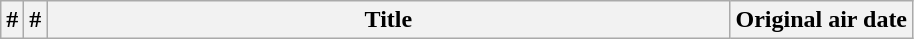<table class="wikitable plainrowheaders">
<tr>
<th>#</th>
<th>#</th>
<th style="width:28em;">Title</th>
<th>Original air date<br>











</th>
</tr>
</table>
